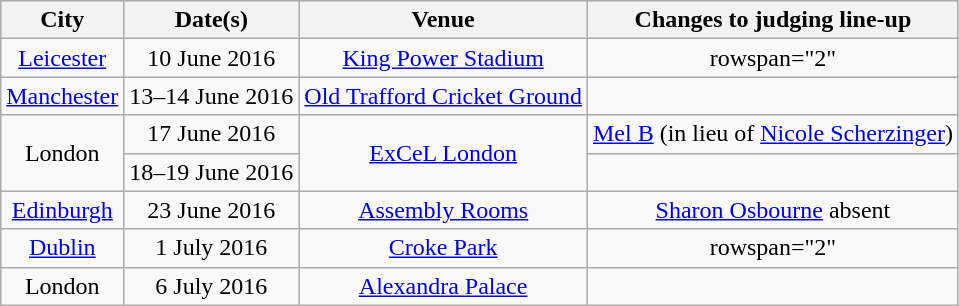<table class="wikitable sortable plainrowheaders" style="text-align:center">
<tr>
<th>City</th>
<th scope="col">Date(s)</th>
<th scope="col">Venue</th>
<th scope="col">Changes to judging line-up</th>
</tr>
<tr>
<td><a href='#'>Leicester</a></td>
<td>10 June 2016</td>
<td><a href='#'>King Power Stadium</a></td>
<td>rowspan="2" </td>
</tr>
<tr>
<td><a href='#'>Manchester</a></td>
<td>13–14 June 2016</td>
<td><a href='#'>Old Trafford Cricket Ground</a></td>
</tr>
<tr>
<td rowspan="2">London</td>
<td>17 June 2016</td>
<td rowspan="2"><a href='#'>ExCeL London</a></td>
<td><a href='#'>Mel B</a> (in lieu of <a href='#'>Nicole Scherzinger</a>)</td>
</tr>
<tr>
<td>18–19 June 2016</td>
<td></td>
</tr>
<tr>
<td><a href='#'>Edinburgh</a></td>
<td>23 June 2016</td>
<td><a href='#'>Assembly Rooms</a></td>
<td><a href='#'>Sharon Osbourne</a> absent</td>
</tr>
<tr>
<td><a href='#'>Dublin</a></td>
<td>1 July 2016</td>
<td><a href='#'>Croke Park</a></td>
<td>rowspan="2" </td>
</tr>
<tr>
<td>London</td>
<td>6 July 2016</td>
<td><a href='#'>Alexandra Palace</a></td>
</tr>
</table>
